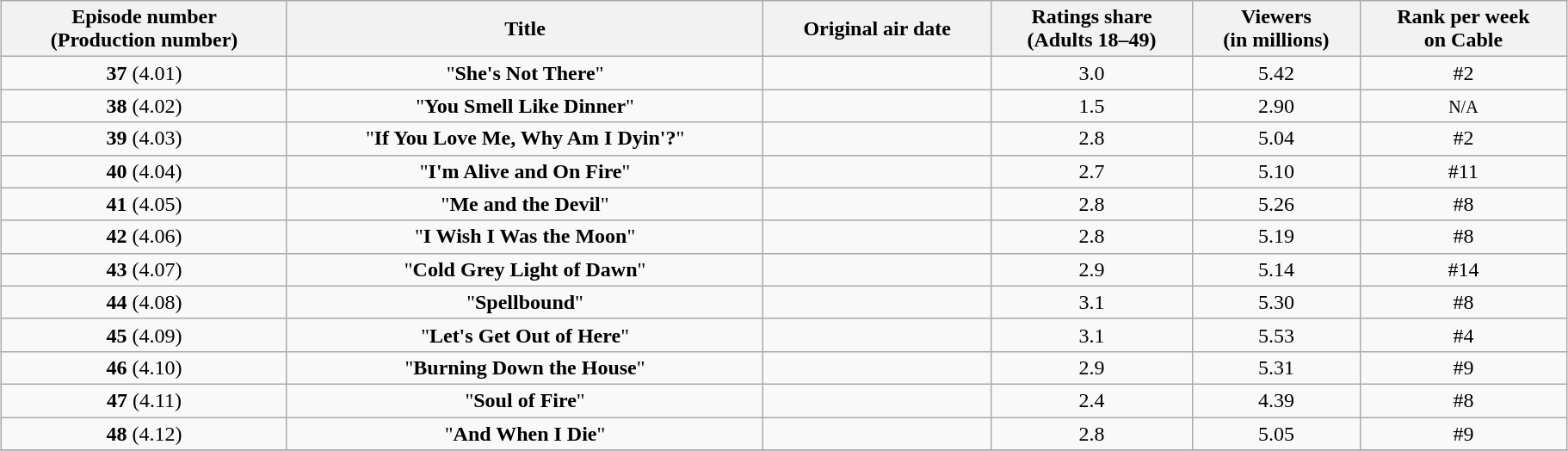<table class="wikitable" style="text-align:center; width: 96%; margin-left: auto; margin-right: auto;">
<tr>
<th>Episode number<br>(Production number)</th>
<th>Title</th>
<th>Original air date</th>
<th>Ratings share<br>(Adults 18–49)</th>
<th>Viewers<br>(in millions)</th>
<th>Rank per week<br>on Cable</th>
</tr>
<tr>
<td><strong>37</strong> (4.01)</td>
<td>"<strong>She's Not There</strong>"</td>
<td></td>
<td>3.0</td>
<td>5.42</td>
<td>#2</td>
</tr>
<tr>
<td><strong>38</strong> (4.02)</td>
<td>"<strong>You Smell Like Dinner</strong>"</td>
<td></td>
<td>1.5</td>
<td>2.90</td>
<td><span><small>N/A</small></span></td>
</tr>
<tr>
<td><strong>39</strong> (4.03)</td>
<td>"<strong>If You Love Me, Why Am I Dyin'?</strong>"</td>
<td></td>
<td>2.8</td>
<td>5.04</td>
<td>#2</td>
</tr>
<tr>
<td><strong>40</strong> (4.04)</td>
<td>"<strong>I'm Alive and On Fire</strong>"</td>
<td></td>
<td>2.7</td>
<td>5.10</td>
<td>#11</td>
</tr>
<tr>
<td><strong>41</strong> (4.05)</td>
<td>"<strong>Me and the Devil</strong>"</td>
<td></td>
<td>2.8</td>
<td>5.26</td>
<td>#8</td>
</tr>
<tr>
<td><strong>42</strong> (4.06)</td>
<td>"<strong>I Wish I Was the Moon</strong>"</td>
<td></td>
<td>2.8</td>
<td>5.19</td>
<td>#8</td>
</tr>
<tr>
<td><strong>43</strong> (4.07)</td>
<td>"<strong>Cold Grey Light of Dawn</strong>"</td>
<td></td>
<td>2.9</td>
<td>5.14</td>
<td>#14</td>
</tr>
<tr>
<td><strong>44</strong> (4.08)</td>
<td>"<strong>Spellbound</strong>"</td>
<td></td>
<td>3.1</td>
<td>5.30</td>
<td>#8</td>
</tr>
<tr>
<td><strong>45</strong> (4.09)</td>
<td>"<strong>Let's Get Out of Here</strong>"</td>
<td></td>
<td>3.1</td>
<td>5.53</td>
<td>#4</td>
</tr>
<tr>
<td><strong>46</strong> (4.10)</td>
<td>"<strong>Burning Down the House</strong>"</td>
<td></td>
<td>2.9</td>
<td>5.31</td>
<td>#9</td>
</tr>
<tr>
<td><strong>47</strong> (4.11)</td>
<td>"<strong>Soul of Fire</strong>"</td>
<td></td>
<td>2.4</td>
<td>4.39</td>
<td>#8</td>
</tr>
<tr>
<td><strong>48</strong> (4.12)</td>
<td>"<strong>And When I Die</strong>"</td>
<td></td>
<td>2.8</td>
<td>5.05</td>
<td>#9</td>
</tr>
<tr>
</tr>
</table>
